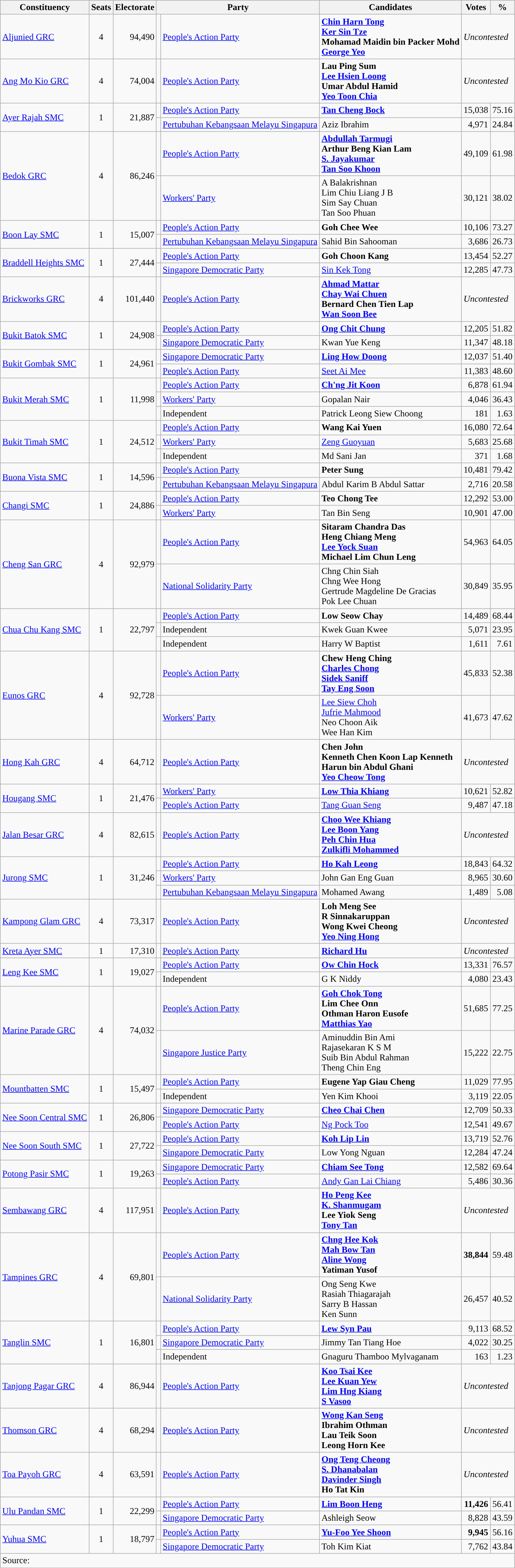<table class="wikitable sortable">
<tr>
<th>Constituency</th>
<th>Seats</th>
<th>Electorate</th>
<th colspan="2">Party</th>
<th>Candidates</th>
<th>Votes</th>
<th>%</th>
</tr>
<tr>
<td><a href='#'>Aljunied GRC</a></td>
<td align="center">4</td>
<td align="right">94,490</td>
<td></td>
<td><a href='#'>People's Action Party</a></td>
<td><strong><a href='#'>Chin Harn Tong</a></strong><br><strong><a href='#'>Ker Sin Tze</a></strong><br><strong>Mohamad Maidin bin Packer Mohd<br><a href='#'>George Yeo</a></strong></td>
<td colspan="2"><em>Uncontested</em></td>
</tr>
<tr>
<td><a href='#'>Ang Mo Kio GRC</a></td>
<td align="center">4</td>
<td align="right">74,004</td>
<td></td>
<td><a href='#'>People's Action Party</a></td>
<td><strong>Lau Ping Sum</strong><br><strong><a href='#'>Lee Hsien Loong</a></strong><br><strong>Umar Abdul Hamid</strong><br><strong><a href='#'>Yeo Toon Chia</a></strong></td>
<td colspan="2"><em>Uncontested</em></td>
</tr>
<tr>
<td rowspan="2"><a href='#'>Ayer Rajah SMC</a></td>
<td rowspan="2" align="center">1</td>
<td rowspan="2" align="right">21,887</td>
<td></td>
<td><a href='#'>People's Action Party</a></td>
<td><strong><a href='#'>Tan Cheng Bock</a></strong></td>
<td align="right">15,038</td>
<td align="right">75.16</td>
</tr>
<tr>
<td></td>
<td><a href='#'>Pertubuhan Kebangsaan Melayu Singapura</a></td>
<td>Aziz Ibrahim</td>
<td align="right">4,971</td>
<td align="right">24.84</td>
</tr>
<tr>
<td rowspan="2"><a href='#'>Bedok GRC</a></td>
<td rowspan="2" align="center">4</td>
<td rowspan="2" align="right">86,246</td>
<td></td>
<td><a href='#'>People's Action Party</a></td>
<td><strong><a href='#'>Abdullah Tarmugi</a></strong><br><strong>Arthur Beng Kian Lam</strong><br><strong><a href='#'>S. Jayakumar</a></strong><br><strong><a href='#'>Tan Soo Khoon</a></strong></td>
<td align="right">49,109</td>
<td align="right">61.98</td>
</tr>
<tr>
<td></td>
<td><a href='#'>Workers' Party</a></td>
<td>A Balakrishnan<br>Lim Chiu Liang J B<br>Sim Say Chuan<br>Tan Soo Phuan</td>
<td align="right">30,121</td>
<td align="right">38.02</td>
</tr>
<tr>
<td rowspan="2"><a href='#'>Boon Lay SMC</a></td>
<td rowspan="2" align="center">1</td>
<td rowspan="2" align="right">15,007</td>
<td></td>
<td><a href='#'>People's Action Party</a></td>
<td><strong>Goh Chee Wee</strong></td>
<td align="right">10,106</td>
<td align="right">73.27</td>
</tr>
<tr>
<td></td>
<td><a href='#'>Pertubuhan Kebangsaan Melayu Singapura</a></td>
<td>Sahid Bin Sahooman</td>
<td align="right">3,686</td>
<td align="right">26.73</td>
</tr>
<tr>
<td rowspan="2"><a href='#'>Braddell Heights SMC</a></td>
<td rowspan="2" align="center">1</td>
<td rowspan="2" align="right">27,444</td>
<td></td>
<td><a href='#'>People's Action Party</a></td>
<td><strong>Goh Choon Kang</strong></td>
<td align="right">13,454</td>
<td align="right">52.27</td>
</tr>
<tr>
<td></td>
<td><a href='#'>Singapore Democratic Party</a></td>
<td><a href='#'>Sin Kek Tong</a></td>
<td align="right">12,285</td>
<td align="right">47.73</td>
</tr>
<tr>
<td><a href='#'>Brickworks GRC</a></td>
<td align="center">4</td>
<td align="right">101,440</td>
<td></td>
<td><a href='#'>People's Action Party</a></td>
<td><strong><a href='#'>Ahmad Mattar</a></strong><br><strong><a href='#'>Chay Wai Chuen</a></strong><br><strong>Bernard Chen Tien Lap</strong><br><strong><a href='#'>Wan Soon Bee</a></strong></td>
<td colspan="2"><em>Uncontested</em></td>
</tr>
<tr>
<td rowspan="2"><a href='#'>Bukit Batok SMC</a></td>
<td rowspan="2" align="center">1</td>
<td rowspan="2" align="right">24,908</td>
<td></td>
<td><a href='#'>People's Action Party</a></td>
<td><strong><a href='#'>Ong Chit Chung</a></strong></td>
<td align="right">12,205</td>
<td align="right">51.82</td>
</tr>
<tr>
<td></td>
<td><a href='#'>Singapore Democratic Party</a></td>
<td>Kwan Yue Keng</td>
<td align="right">11,347</td>
<td align="right">48.18</td>
</tr>
<tr>
<td rowspan="2"><a href='#'>Bukit Gombak SMC</a></td>
<td rowspan="2" align="center">1</td>
<td rowspan="2" align="right">24,961</td>
<td></td>
<td><a href='#'>Singapore Democratic Party</a></td>
<td><strong><a href='#'>Ling How Doong</a></strong></td>
<td align="right">12,037</td>
<td align="right">51.40</td>
</tr>
<tr>
<td></td>
<td><a href='#'>People's Action Party</a></td>
<td><a href='#'>Seet Ai Mee</a></td>
<td align="right">11,383</td>
<td align="right">48.60</td>
</tr>
<tr>
<td rowspan="3"><a href='#'>Bukit Merah SMC</a></td>
<td rowspan="3" align="center">1</td>
<td rowspan="3" align="right">11,998</td>
<td></td>
<td><a href='#'>People's Action Party</a></td>
<td><strong><a href='#'>Ch'ng Jit Koon</a></strong></td>
<td align="right">6,878</td>
<td align="right">61.94</td>
</tr>
<tr>
<td></td>
<td><a href='#'>Workers' Party</a></td>
<td>Gopalan Nair</td>
<td align="right">4,046</td>
<td align="right">36.43</td>
</tr>
<tr>
<td></td>
<td>Independent</td>
<td>Patrick Leong Siew Choong</td>
<td align="right">181</td>
<td align="right">1.63</td>
</tr>
<tr>
<td rowspan="3"><a href='#'>Bukit Timah SMC</a></td>
<td rowspan="3" align="center">1</td>
<td rowspan="3" align="right">24,512</td>
<td></td>
<td><a href='#'>People's Action Party</a></td>
<td><strong>Wang Kai Yuen</strong></td>
<td align="right">16,080</td>
<td align="right">72.64</td>
</tr>
<tr>
<td></td>
<td><a href='#'>Workers' Party</a></td>
<td><a href='#'>Zeng Guoyuan</a></td>
<td align="right">5,683</td>
<td align="right">25.68</td>
</tr>
<tr>
<td></td>
<td>Independent</td>
<td>Md Sani Jan</td>
<td align="right">371</td>
<td align="right">1.68</td>
</tr>
<tr>
<td rowspan="2"><a href='#'>Buona Vista SMC</a></td>
<td rowspan="2" align="center">1</td>
<td rowspan="2" align="right">14,596</td>
<td></td>
<td><a href='#'>People's Action Party</a></td>
<td><strong>Peter Sung</strong></td>
<td align="right">10,481</td>
<td align="right">79.42</td>
</tr>
<tr>
<td></td>
<td><a href='#'>Pertubuhan Kebangsaan Melayu Singapura</a></td>
<td>Abdul Karim B Abdul Sattar</td>
<td align="right">2,716</td>
<td align="right">20.58</td>
</tr>
<tr>
<td rowspan="2"><a href='#'>Changi SMC</a></td>
<td rowspan="2" align="center">1</td>
<td rowspan="2" align="right">24,886</td>
<td></td>
<td><a href='#'>People's Action Party</a></td>
<td><strong>Teo Chong Tee</strong></td>
<td align="right">12,292</td>
<td align="right">53.00</td>
</tr>
<tr>
<td></td>
<td><a href='#'>Workers' Party</a></td>
<td>Tan Bin Seng</td>
<td align="right">10,901</td>
<td align="right">47.00</td>
</tr>
<tr>
<td rowspan="2"><a href='#'>Cheng San GRC</a></td>
<td rowspan="2" align="center">4</td>
<td rowspan="2" align="right">92,979</td>
<td></td>
<td><a href='#'>People's Action Party</a></td>
<td><strong>Sitaram Chandra Das</strong><br><strong>Heng Chiang Meng</strong><br><strong><a href='#'>Lee Yock Suan</a></strong><br><strong>Michael Lim Chun Leng</strong></td>
<td align="right">54,963</td>
<td align="right">64.05</td>
</tr>
<tr>
<td></td>
<td><a href='#'>National Solidarity Party</a></td>
<td>Chng Chin Siah<br>Chng Wee Hong<br>Gertrude Magdeline De Gracias<br>Pok Lee Chuan</td>
<td align="right">30,849</td>
<td align="right">35.95</td>
</tr>
<tr>
<td rowspan="3"><a href='#'>Chua Chu Kang SMC</a></td>
<td rowspan="3" align="center">1</td>
<td rowspan="3" align="right">22,797</td>
<td></td>
<td><a href='#'>People's Action Party</a></td>
<td><strong>Low Seow Chay</strong></td>
<td align="right">14,489</td>
<td align="right">68.44</td>
</tr>
<tr>
<td></td>
<td>Independent</td>
<td>Kwek Guan Kwee</td>
<td align="right">5,071</td>
<td align="right">23.95</td>
</tr>
<tr>
<td></td>
<td>Independent</td>
<td>Harry W Baptist</td>
<td align="right">1,611</td>
<td align="right">7.61</td>
</tr>
<tr>
<td rowspan="2"><a href='#'>Eunos GRC</a></td>
<td rowspan="2" align="center">4</td>
<td rowspan="2" align="right">92,728</td>
<td></td>
<td><a href='#'>People's Action Party</a></td>
<td><strong>Chew Heng Ching</strong><br><strong><a href='#'>Charles Chong</a></strong><br><strong><a href='#'>Sidek Saniff</a></strong><br><strong><a href='#'>Tay Eng Soon</a></strong></td>
<td align="right">45,833</td>
<td align="right">52.38</td>
</tr>
<tr>
<td></td>
<td><a href='#'>Workers' Party</a></td>
<td><a href='#'>Lee Siew Choh</a><br><a href='#'>Jufrie Mahmood</a><br>Neo Choon Aik<br>Wee Han Kim</td>
<td align="right">41,673</td>
<td align="right">47.62</td>
</tr>
<tr>
<td><a href='#'>Hong Kah GRC</a></td>
<td align="center">4</td>
<td align="right">64,712</td>
<td></td>
<td><a href='#'>People's Action Party</a></td>
<td><strong>Chen John</strong><br><strong>Kenneth Chen Koon Lap Kenneth</strong><br><strong>Harun bin Abdul Ghani</strong><br><strong><a href='#'>Yeo Cheow Tong</a></strong></td>
<td colspan="2"><em>Uncontested</em></td>
</tr>
<tr>
<td rowspan="2"><a href='#'>Hougang SMC</a></td>
<td rowspan="2" align="center">1</td>
<td rowspan="2" align="right">21,476</td>
<td></td>
<td><a href='#'>Workers' Party</a></td>
<td><strong><a href='#'>Low Thia Khiang</a></strong></td>
<td align="right">10,621</td>
<td align="right">52.82</td>
</tr>
<tr>
<td></td>
<td><a href='#'>People's Action Party</a></td>
<td><a href='#'>Tang Guan Seng</a></td>
<td align="right">9,487</td>
<td align="right">47.18</td>
</tr>
<tr>
<td><a href='#'>Jalan Besar GRC</a></td>
<td align="center">4</td>
<td align="right">82,615</td>
<td></td>
<td><a href='#'>People's Action Party</a></td>
<td><strong><a href='#'>Choo Wee Khiang</a></strong><br><strong><a href='#'>Lee Boon Yang</a></strong><br><strong><a href='#'>Peh Chin Hua</a></strong><br><strong><a href='#'>Zulkifli Mohammed</a></strong></td>
<td colspan="2"><em>Uncontested</em></td>
</tr>
<tr>
<td rowspan="3"><a href='#'>Jurong SMC</a></td>
<td rowspan="3" align="center">1</td>
<td rowspan="3" align="right">31,246</td>
<td></td>
<td><a href='#'>People's Action Party</a></td>
<td><strong><a href='#'>Ho Kah Leong</a></strong></td>
<td align="right">18,843</td>
<td align="right">64.32</td>
</tr>
<tr>
<td></td>
<td><a href='#'>Workers' Party</a></td>
<td>John Gan Eng Guan</td>
<td align="right">8,965</td>
<td align="right">30.60</td>
</tr>
<tr>
<td></td>
<td><a href='#'>Pertubuhan Kebangsaan Melayu Singapura</a></td>
<td>Mohamed Awang</td>
<td align="right">1,489</td>
<td align="right">5.08</td>
</tr>
<tr>
<td><a href='#'>Kampong Glam GRC</a></td>
<td align="center">4</td>
<td align="right">73,317</td>
<td></td>
<td><a href='#'>People's Action Party</a></td>
<td><strong>Loh Meng See</strong><br><strong>R Sinnakaruppan</strong><br><strong>Wong Kwei Cheong</strong><br><strong><a href='#'>Yeo Ning Hong</a></strong></td>
<td colspan="2"><em>Uncontested</em></td>
</tr>
<tr>
<td><a href='#'>Kreta Ayer SMC</a></td>
<td align="center">1</td>
<td align="right">17,310</td>
<td></td>
<td><a href='#'>People's Action Party</a></td>
<td><strong><a href='#'>Richard Hu</a></strong></td>
<td colspan="2"><em>Uncontested</em></td>
</tr>
<tr>
<td rowspan="2"><a href='#'>Leng Kee SMC</a></td>
<td rowspan="2" align="center">1</td>
<td rowspan="2" align="right">19,027</td>
<td></td>
<td><a href='#'>People's Action Party</a></td>
<td><strong><a href='#'>Ow Chin Hock</a></strong></td>
<td align="right">13,331</td>
<td align="right">76.57</td>
</tr>
<tr>
<td></td>
<td>Independent</td>
<td>G K Niddy</td>
<td align="right">4,080</td>
<td align="right">23.43</td>
</tr>
<tr>
<td rowspan="2"><a href='#'>Marine Parade GRC</a></td>
<td rowspan="2" align="center">4</td>
<td rowspan="2" align="right">74,032</td>
<td></td>
<td><a href='#'>People's Action Party</a></td>
<td><strong><a href='#'>Goh Chok Tong</a></strong><br><strong>Lim Chee Onn</strong><br><strong>Othman Haron Eusofe</strong><br><strong><a href='#'>Matthias Yao</a></strong></td>
<td align="right">51,685</td>
<td align="right">77.25</td>
</tr>
<tr>
<td></td>
<td><a href='#'>Singapore Justice Party</a></td>
<td>Aminuddin Bin Ami<br>Rajasekaran K S M<br>Suib Bin Abdul Rahman<br>Theng Chin Eng</td>
<td align="right">15,222</td>
<td align="right">22.75</td>
</tr>
<tr>
<td rowspan="2"><a href='#'>Mountbatten SMC</a></td>
<td rowspan="2" align="center">1</td>
<td rowspan="2" align="right">15,497</td>
<td></td>
<td><a href='#'>People's Action Party</a></td>
<td><strong>Eugene Yap Giau Cheng</strong></td>
<td align="right">11,029</td>
<td align="right">77.95</td>
</tr>
<tr>
<td></td>
<td>Independent</td>
<td>Yen Kim Khooi</td>
<td align="right">3,119</td>
<td align="right">22.05</td>
</tr>
<tr>
<td rowspan="2"><a href='#'>Nee Soon Central SMC</a></td>
<td rowspan="2" align="center">1</td>
<td rowspan="2" align="right">26,806</td>
<td></td>
<td><a href='#'>Singapore Democratic Party</a></td>
<td><strong><a href='#'>Cheo Chai Chen</a></strong></td>
<td align="right">12,709</td>
<td align="right">50.33</td>
</tr>
<tr>
<td></td>
<td><a href='#'>People's Action Party</a></td>
<td><a href='#'>Ng Pock Too</a></td>
<td align="right">12,541</td>
<td align="right">49.67</td>
</tr>
<tr>
<td rowspan="2"><a href='#'>Nee Soon South SMC</a></td>
<td rowspan="2" align="center">1</td>
<td rowspan="2" align="right">27,722</td>
<td></td>
<td><a href='#'>People's Action Party</a></td>
<td><strong><a href='#'>Koh Lip Lin</a></strong></td>
<td align="right">13,719</td>
<td align="right">52.76</td>
</tr>
<tr>
<td></td>
<td><a href='#'>Singapore Democratic Party</a></td>
<td>Low Yong Nguan</td>
<td align="right">12,284</td>
<td align="right">47.24</td>
</tr>
<tr>
<td rowspan="2"><a href='#'>Potong Pasir SMC</a></td>
<td rowspan="2" align="center">1</td>
<td rowspan="2" align="right">19,263</td>
<td></td>
<td><a href='#'>Singapore Democratic Party</a></td>
<td><strong><a href='#'>Chiam See Tong</a></strong></td>
<td align="right">12,582</td>
<td align="right">69.64</td>
</tr>
<tr>
<td></td>
<td><a href='#'>People's Action Party</a></td>
<td><a href='#'>Andy Gan Lai Chiang</a></td>
<td align="right">5,486</td>
<td align="right">30.36</td>
</tr>
<tr>
<td><a href='#'>Sembawang GRC</a></td>
<td align="center">4</td>
<td align="right">117,951</td>
<td></td>
<td><a href='#'>People's Action Party</a></td>
<td><strong><a href='#'>Ho Peng Kee</a></strong><br><strong><a href='#'>K. Shanmugam</a></strong><br><strong>Lee Yiok Seng</strong><br><strong><a href='#'>Tony Tan</a></strong></td>
<td colspan="2"><em>Uncontested</em></td>
</tr>
<tr>
<td rowspan="2"><a href='#'>Tampines GRC</a></td>
<td rowspan="2" align="center">4</td>
<td rowspan="2" align="right">69,801</td>
<td></td>
<td><a href='#'>People's Action Party</a></td>
<td><strong><a href='#'>Chng Hee Kok</a></strong><br><strong><a href='#'>Mah Bow Tan</a></strong><br><strong><a href='#'>Aline Wong</a></strong><br><strong>Yatiman Yusof</strong></td>
<td align="right"><strong>38,844</strong></td>
<td align="right">59.48</td>
</tr>
<tr>
<td></td>
<td><a href='#'>National Solidarity Party</a></td>
<td>Ong Seng Kwe<br>Rasiah Thiagarajah<br>Sarry B Hassan<br>Ken Sunn</td>
<td align="right">26,457</td>
<td align="right">40.52</td>
</tr>
<tr>
<td rowspan="3"><a href='#'>Tanglin SMC</a></td>
<td rowspan="3" align="center">1</td>
<td rowspan="3" align="right">16,801</td>
<td></td>
<td><a href='#'>People's Action Party</a></td>
<td><strong><a href='#'>Lew Syn Pau</a></strong></td>
<td align="right">9,113</td>
<td align="right">68.52</td>
</tr>
<tr>
<td></td>
<td><a href='#'>Singapore Democratic Party</a></td>
<td>Jimmy Tan Tiang Hoe</td>
<td align="right">4,022</td>
<td align="right">30.25</td>
</tr>
<tr>
<td></td>
<td>Independent</td>
<td>Gnaguru Thamboo Mylvaganam</td>
<td align="right">163</td>
<td align="right">1.23</td>
</tr>
<tr>
<td><a href='#'>Tanjong Pagar GRC</a></td>
<td align="center">4</td>
<td align="right">86,944</td>
<td></td>
<td><a href='#'>People's Action Party</a></td>
<td><strong><a href='#'>Koo Tsai Kee</a></strong><br><strong><a href='#'>Lee Kuan Yew</a></strong><br><strong><a href='#'>Lim Hng Kiang</a></strong><br><strong><a href='#'>S Vasoo</a></strong></td>
<td colspan="2"><em>Uncontested</em></td>
</tr>
<tr>
<td><a href='#'>Thomson GRC</a></td>
<td align="center">4</td>
<td align="right">68,294</td>
<td></td>
<td><a href='#'>People's Action Party</a></td>
<td><strong><a href='#'>Wong Kan Seng</a></strong><br><strong>Ibrahim Othman</strong><br><strong>Lau Teik Soon</strong><br><strong>Leong Horn Kee</strong></td>
<td colspan="2"><em>Uncontested</em></td>
</tr>
<tr>
<td><a href='#'>Toa Payoh GRC</a></td>
<td align="center">4</td>
<td align="right">63,591</td>
<td></td>
<td><a href='#'>People's Action Party</a></td>
<td><strong><a href='#'>Ong Teng Cheong</a></strong><br><strong><a href='#'>S. Dhanabalan</a></strong><br><strong><a href='#'>Davinder Singh</a></strong><br><strong>Ho Tat Kin</strong></td>
<td colspan="2"><em>Uncontested</em></td>
</tr>
<tr>
<td rowspan="2"><a href='#'>Ulu Pandan SMC</a></td>
<td rowspan="2" align="center">1</td>
<td rowspan="2" align="right">22,299</td>
<td></td>
<td><a href='#'>People's Action Party</a></td>
<td><strong><a href='#'>Lim Boon Heng</a></strong></td>
<td align="right"><strong>11,426</strong></td>
<td align="right">56.41</td>
</tr>
<tr>
<td></td>
<td><a href='#'>Singapore Democratic Party</a></td>
<td>Ashleigh Seow</td>
<td align="right">8,828</td>
<td align="right">43.59</td>
</tr>
<tr>
<td rowspan="2"><a href='#'>Yuhua SMC</a></td>
<td rowspan="2" align="center">1</td>
<td rowspan="2" align="right">18,797</td>
<td></td>
<td><a href='#'>People's Action Party</a></td>
<td><strong><a href='#'>Yu-Foo Yee Shoon</a></strong></td>
<td align="right"><strong>9,945</strong></td>
<td align="right">56.16</td>
</tr>
<tr>
<td></td>
<td><a href='#'>Singapore Democratic Party</a></td>
<td>Toh Kim Kiat</td>
<td align="right">7,762</td>
<td align="right">43.84</td>
</tr>
<tr class="sortbottom">
<td colspan="8">Source: </td>
</tr>
</table>
